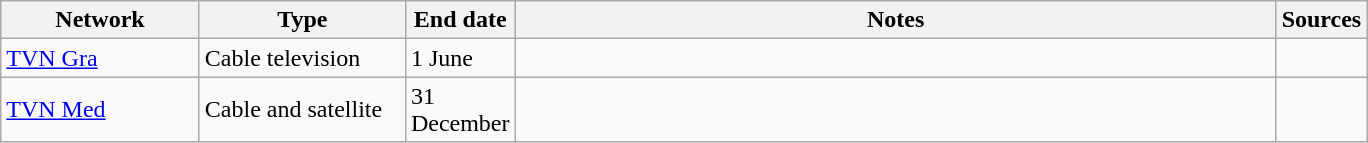<table class="wikitable">
<tr>
<th style="text-align:center; width:125px">Network</th>
<th style="text-align:center; width:130px">Type</th>
<th style="text-align:center; width:60px">End date</th>
<th style="text-align:center; width:500px">Notes</th>
<th style="text-align:center; width:30px">Sources</th>
</tr>
<tr>
<td><a href='#'>TVN Gra</a></td>
<td>Cable television</td>
<td>1 June</td>
<td></td>
<td></td>
</tr>
<tr>
<td><a href='#'>TVN Med</a></td>
<td>Cable and satellite</td>
<td>31 December</td>
<td></td>
<td></td>
</tr>
</table>
